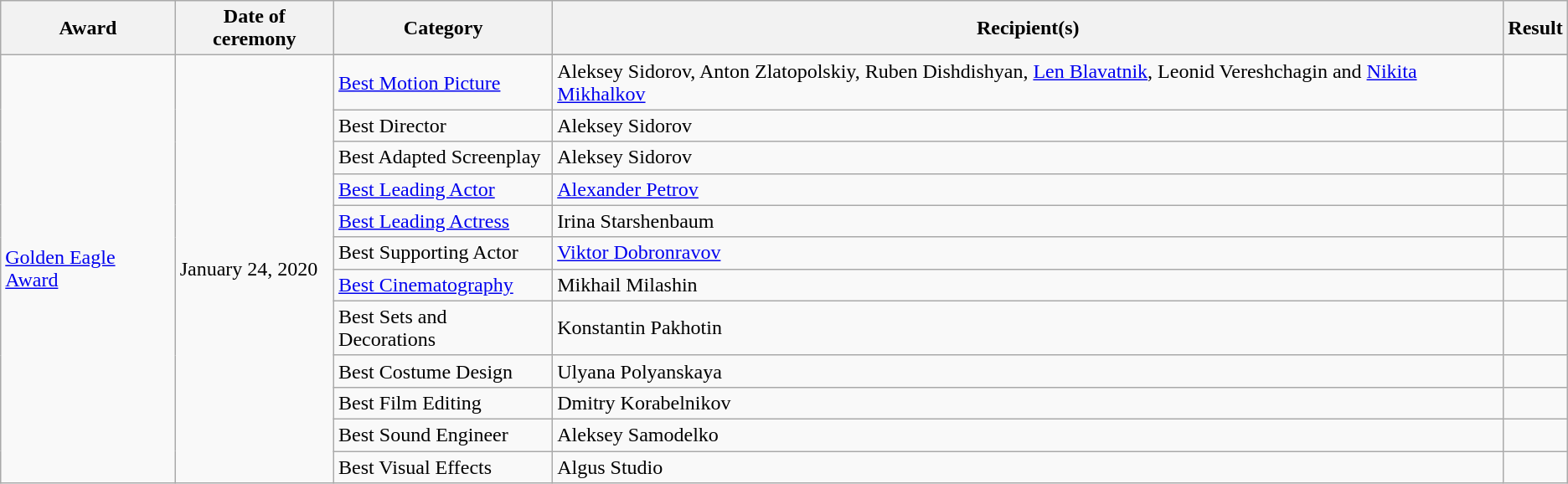<table class="wikitable plainrowheaders sortable">
<tr>
<th scope="col">Award</th>
<th scope="col">Date of ceremony</th>
<th scope="col">Category</th>
<th scope="col">Recipient(s)</th>
<th scope="col">Result</th>
</tr>
<tr>
<td rowspan="16"><a href='#'>Golden Eagle Award</a></td>
<td rowspan="16">January 24, 2020</td>
</tr>
<tr>
<td><a href='#'>Best Motion Picture</a></td>
<td>Aleksey Sidorov, Anton Zlatopolskiy, Ruben Dishdishyan, <a href='#'>Len Blavatnik</a>, Leonid Vereshchagin and <a href='#'>Nikita Mikhalkov</a></td>
<td></td>
</tr>
<tr>
<td>Best Director</td>
<td>Aleksey Sidorov</td>
<td></td>
</tr>
<tr>
<td>Best Adapted Screenplay</td>
<td>Aleksey Sidorov</td>
<td></td>
</tr>
<tr>
<td><a href='#'>Best Leading Actor</a></td>
<td><a href='#'>Alexander Petrov</a></td>
<td></td>
</tr>
<tr>
<td><a href='#'>Best Leading Actress</a></td>
<td>Irina Starshenbaum</td>
<td></td>
</tr>
<tr>
<td>Best Supporting Actor</td>
<td><a href='#'>Viktor Dobronravov</a></td>
<td></td>
</tr>
<tr>
<td><a href='#'>Best Cinematography</a></td>
<td>Mikhail Milashin</td>
<td></td>
</tr>
<tr>
<td>Best Sets and Decorations</td>
<td>Konstantin Pakhotin</td>
<td></td>
</tr>
<tr>
<td>Best Costume Design</td>
<td>Ulyana Polyanskaya</td>
<td></td>
</tr>
<tr>
<td>Best Film Editing</td>
<td>Dmitry Korabelnikov</td>
<td></td>
</tr>
<tr>
<td>Best Sound Engineer</td>
<td>Aleksey Samodelko</td>
<td></td>
</tr>
<tr>
<td>Best Visual Effects</td>
<td>Algus Studio</td>
<td></td>
</tr>
</table>
